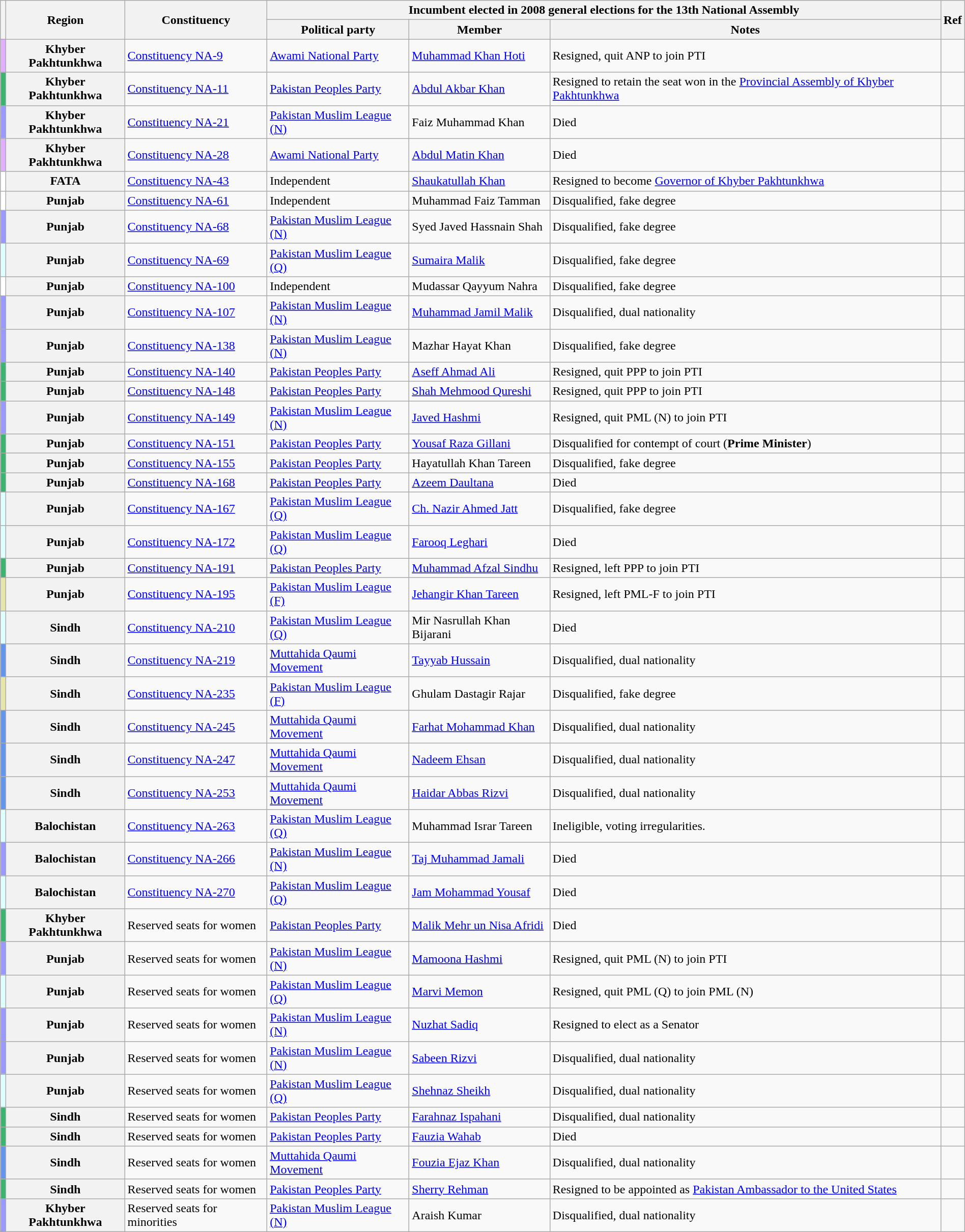<table class="wikitable sortable" style="width: 100%;">
<tr>
<th rowspan=2 class="unsortable"></th>
<th rowspan=2 class="unsortable">Region</th>
<th rowspan=2 class="unsortable">Constituency</th>
<th ! colspan=3 class="unsortable">Incumbent elected in 2008 general elections for the 13th National Assembly</th>
<th rowspan=2 class="unsortable">Ref</th>
</tr>
<tr>
<th>Political party</th>
<th class="unsortable">Member</th>
<th class="unsortable">Notes</th>
</tr>
<tr>
<td align=center style="background-color: #E0B0FF"></td>
<th>Khyber Pakhtunkhwa</th>
<td><a href='#'>Constituency NA-9</a></td>
<td><a href='#'>Awami National Party</a></td>
<td><a href='#'>Muhammad Khan Hoti</a></td>
<td>Resigned, quit ANP to join PTI</td>
<td></td>
</tr>
<tr>
<td align=center style="background-color: #3CB371"></td>
<th>Khyber Pakhtunkhwa</th>
<td><a href='#'>Constituency NA-11</a></td>
<td><a href='#'>Pakistan Peoples Party</a></td>
<td><a href='#'>Abdul Akbar Khan</a></td>
<td>Resigned to retain the seat won in the <a href='#'>Provincial Assembly of Khyber Pakhtunkhwa</a></td>
<td></td>
</tr>
<tr>
<td align=center style="background-color: #9999FF"></td>
<th>Khyber Pakhtunkhwa</th>
<td><a href='#'>Constituency NA-21</a></td>
<td><a href='#'>Pakistan Muslim League (N)</a></td>
<td>Faiz Muhammad Khan</td>
<td>Died</td>
<td></td>
</tr>
<tr>
<td align=center style="background-color: #E0B0FF"></td>
<th>Khyber Pakhtunkhwa</th>
<td><a href='#'>Constituency NA-28</a></td>
<td><a href='#'>Awami National Party</a></td>
<td><a href='#'>Abdul Matin Khan</a></td>
<td>Died</td>
<td></td>
</tr>
<tr>
<td align=center style="background-color: White"></td>
<th>FATA</th>
<td><a href='#'>Constituency NA-43</a></td>
<td>Independent</td>
<td><a href='#'>Shaukatullah Khan</a></td>
<td>Resigned to become <a href='#'>Governor of Khyber Pakhtunkhwa</a></td>
<td></td>
</tr>
<tr>
<td align=center style="background-color: White"></td>
<th>Punjab</th>
<td><a href='#'>Constituency NA-61</a></td>
<td>Independent</td>
<td>Muhammad Faiz Tamman</td>
<td>Disqualified, fake degree</td>
<td></td>
</tr>
<tr>
<td align=center style="background-color: #9999FF"></td>
<th>Punjab</th>
<td><a href='#'>Constituency NA-68</a></td>
<td><a href='#'>Pakistan Muslim League (N)</a></td>
<td>Syed Javed Hassnain Shah</td>
<td>Disqualified, fake degree</td>
<td></td>
</tr>
<tr>
<td align=center style="background-color: #E0FFFF"></td>
<th>Punjab</th>
<td><a href='#'>Constituency NA-69</a></td>
<td><a href='#'>Pakistan Muslim League (Q)</a></td>
<td><a href='#'>Sumaira Malik</a></td>
<td>Disqualified, fake degree</td>
<td></td>
</tr>
<tr>
<td align=center style="background-color: White"></td>
<th>Punjab</th>
<td><a href='#'>Constituency NA-100</a></td>
<td>Independent</td>
<td>Mudassar Qayyum Nahra</td>
<td>Disqualified, fake degree</td>
<td></td>
</tr>
<tr>
<td align=center style="background-color: #9999FF"></td>
<th>Punjab</th>
<td><a href='#'>Constituency NA-107</a></td>
<td><a href='#'>Pakistan Muslim League (N)</a></td>
<td><a href='#'>Muhammad Jamil Malik</a></td>
<td>Disqualified, dual nationality</td>
<td></td>
</tr>
<tr>
<td align=center style="background-color: #9999FF"></td>
<th>Punjab</th>
<td><a href='#'>Constituency NA-138</a></td>
<td><a href='#'>Pakistan Muslim League (N)</a></td>
<td>Mazhar Hayat Khan</td>
<td>Disqualified, fake degree</td>
<td></td>
</tr>
<tr>
<td align=center style="background-color: #3CB371"></td>
<th>Punjab</th>
<td><a href='#'>Constituency NA-140</a></td>
<td><a href='#'>Pakistan Peoples Party</a></td>
<td><a href='#'>Aseff Ahmad Ali</a></td>
<td>Resigned, quit PPP to join PTI</td>
<td></td>
</tr>
<tr>
<td align=center style="background-color: #3CB371"></td>
<th>Punjab</th>
<td><a href='#'>Constituency NA-148</a></td>
<td><a href='#'>Pakistan Peoples Party</a></td>
<td><a href='#'>Shah Mehmood Qureshi</a></td>
<td>Resigned, quit PPP to join PTI</td>
<td></td>
</tr>
<tr>
<td align=center style="background-color: #9999FF"></td>
<th>Punjab</th>
<td><a href='#'>Constituency NA-149</a></td>
<td><a href='#'>Pakistan Muslim League (N)</a></td>
<td><a href='#'>Javed Hashmi</a></td>
<td>Resigned, quit PML (N) to join PTI</td>
<td></td>
</tr>
<tr>
<td align=center style="background-color: #3CB371"></td>
<th>Punjab</th>
<td><a href='#'>Constituency NA-151</a></td>
<td><a href='#'>Pakistan Peoples Party</a></td>
<td><a href='#'>Yousaf Raza Gillani</a></td>
<td>Disqualified for contempt of court (<strong>Prime Minister</strong>)</td>
<td></td>
</tr>
<tr>
<td align=center style="background-color: #3CB371"></td>
<th>Punjab</th>
<td><a href='#'>Constituency NA-155</a></td>
<td><a href='#'>Pakistan Peoples Party</a></td>
<td>Hayatullah Khan Tareen</td>
<td>Disqualified, fake degree</td>
<td></td>
</tr>
<tr>
<td align=center style="background-color: #3CB371"></td>
<th>Punjab</th>
<td><a href='#'>Constituency NA-168</a></td>
<td><a href='#'>Pakistan Peoples Party</a></td>
<td><a href='#'>Azeem Daultana</a></td>
<td>Died</td>
<td></td>
</tr>
<tr>
<td align=center style="background-color: #E0FFFF"></td>
<th>Punjab</th>
<td><a href='#'>Constituency NA-167</a></td>
<td><a href='#'>Pakistan Muslim League (Q)</a></td>
<td><a href='#'>Ch. Nazir Ahmed Jatt</a></td>
<td>Disqualified, fake degree</td>
<td></td>
</tr>
<tr>
<td align=center style="background-color: #E0FFFF"></td>
<th>Punjab</th>
<td><a href='#'>Constituency NA-172</a></td>
<td><a href='#'>Pakistan Muslim League (Q)</a></td>
<td><a href='#'>Farooq Leghari</a></td>
<td>Died</td>
<td></td>
</tr>
<tr>
<td align=center style="background-color: #3CB371"></td>
<th>Punjab</th>
<td><a href='#'>Constituency NA-191</a></td>
<td><a href='#'>Pakistan Peoples Party</a></td>
<td><a href='#'>Muhammad Afzal Sindhu</a></td>
<td>Resigned, left PPP to join PTI</td>
<td></td>
</tr>
<tr>
<td align=center style="background-color: #E6E6AA"></td>
<th>Punjab</th>
<td><a href='#'>Constituency NA-195</a></td>
<td><a href='#'>Pakistan Muslim League (F)</a></td>
<td><a href='#'>Jehangir Khan Tareen</a></td>
<td>Resigned, left PML-F to join PTI</td>
<td></td>
</tr>
<tr>
<td align=center style="background-color: #E0FFFF"></td>
<th>Sindh</th>
<td><a href='#'>Constituency NA-210</a></td>
<td><a href='#'>Pakistan Muslim League (Q)</a></td>
<td>Mir Nasrullah Khan Bijarani</td>
<td>Died</td>
<td></td>
</tr>
<tr>
<td align=center style="background-color: #6495ED"></td>
<th>Sindh</th>
<td><a href='#'>Constituency NA-219</a></td>
<td><a href='#'>Muttahida Qaumi Movement</a></td>
<td><a href='#'>Tayyab Hussain</a></td>
<td>Disqualified, dual nationality</td>
<td></td>
</tr>
<tr>
<td align=center style="background-color: #E6E6AA"></td>
<th>Sindh</th>
<td><a href='#'>Constituency NA-235</a></td>
<td><a href='#'>Pakistan Muslim League (F)</a></td>
<td>Ghulam Dastagir Rajar</td>
<td>Disqualified, fake degree</td>
<td></td>
</tr>
<tr>
<td align=center style="background-color: #6495ED"></td>
<th>Sindh</th>
<td><a href='#'>Constituency NA-245</a></td>
<td><a href='#'>Muttahida Qaumi Movement</a></td>
<td><a href='#'>Farhat Mohammad Khan</a></td>
<td>Disqualified, dual nationality</td>
<td></td>
</tr>
<tr>
<td align=center style="background-color: #6495ED"></td>
<th>Sindh</th>
<td><a href='#'>Constituency NA-247</a></td>
<td><a href='#'>Muttahida Qaumi Movement</a></td>
<td><a href='#'>Nadeem Ehsan</a></td>
<td>Disqualified, dual nationality</td>
<td></td>
</tr>
<tr>
<td align=center style="background-color: #6495ED"></td>
<th>Sindh</th>
<td><a href='#'>Constituency NA-253</a></td>
<td><a href='#'>Muttahida Qaumi Movement</a></td>
<td><a href='#'>Haidar Abbas Rizvi</a></td>
<td>Disqualified, dual nationality</td>
<td></td>
</tr>
<tr>
<td align=center style="background-color: #E0FFFF"></td>
<th>Balochistan</th>
<td><a href='#'>Constituency NA-263</a></td>
<td><a href='#'>Pakistan Muslim League (Q)</a></td>
<td>Muhammad Israr Tareen</td>
<td>Ineligible, voting irregularities.</td>
<td></td>
</tr>
<tr>
<td align=center style="background-color: #9999FF"></td>
<th>Balochistan</th>
<td><a href='#'>Constituency NA-266</a></td>
<td><a href='#'>Pakistan Muslim League (N)</a></td>
<td><a href='#'>Taj Muhammad Jamali</a></td>
<td>Died</td>
<td></td>
</tr>
<tr>
<td align=center style="background-color: #E0FFFF"></td>
<th>Balochistan</th>
<td><a href='#'>Constituency NA-270</a></td>
<td><a href='#'>Pakistan Muslim League (Q)</a></td>
<td><a href='#'>Jam Mohammad Yousaf</a></td>
<td>Died</td>
<td></td>
</tr>
<tr>
<td align=center style="background-color: #3CB371"></td>
<th>Khyber Pakhtunkhwa</th>
<td>Reserved seats for women</td>
<td><a href='#'>Pakistan Peoples Party</a></td>
<td><a href='#'>Malik Mehr un Nisa Afridi</a></td>
<td>Died</td>
<td></td>
</tr>
<tr>
<td align=center style="background-color: #9999FF"></td>
<th>Punjab</th>
<td>Reserved seats for women</td>
<td><a href='#'>Pakistan Muslim League (N)</a></td>
<td><a href='#'>Mamoona Hashmi</a></td>
<td>Resigned, quit PML (N) to join PTI</td>
<td></td>
</tr>
<tr>
<td align=center style="background-color: #E0FFFF"></td>
<th>Punjab</th>
<td>Reserved seats for women</td>
<td><a href='#'>Pakistan Muslim League (Q)</a></td>
<td><a href='#'>Marvi Memon</a></td>
<td>Resigned, quit PML (Q) to join PML (N)</td>
<td></td>
</tr>
<tr>
<td align=center style="background-color: #9999FF"></td>
<th>Punjab</th>
<td>Reserved seats for women</td>
<td><a href='#'>Pakistan Muslim League (N)</a></td>
<td><a href='#'>Nuzhat Sadiq</a></td>
<td>Resigned to elect as a Senator</td>
<td></td>
</tr>
<tr>
<td align=center style="background-color: #9999FF"></td>
<th>Punjab</th>
<td>Reserved seats for women</td>
<td><a href='#'>Pakistan Muslim League (N)</a></td>
<td><a href='#'>Sabeen Rizvi</a></td>
<td>Disqualified, dual nationality</td>
<td></td>
</tr>
<tr>
<td align=center style="background-color: #E0FFFF"></td>
<th>Punjab</th>
<td>Reserved seats for women</td>
<td><a href='#'>Pakistan Muslim League (Q)</a></td>
<td><a href='#'>Shehnaz Sheikh</a></td>
<td>Disqualified, dual nationality</td>
<td></td>
</tr>
<tr>
<td align=center style="background-color: #3CB371"></td>
<th>Sindh</th>
<td>Reserved seats for women</td>
<td><a href='#'>Pakistan Peoples Party</a></td>
<td><a href='#'>Farahnaz Ispahani</a></td>
<td>Disqualified, dual nationality</td>
<td></td>
</tr>
<tr>
<td align=center style="background-color: #3CB371"></td>
<th>Sindh</th>
<td>Reserved seats for women</td>
<td><a href='#'>Pakistan Peoples Party</a></td>
<td><a href='#'>Fauzia Wahab</a></td>
<td>Died</td>
<td></td>
</tr>
<tr>
<td align=center style="background-color: #6495ED"></td>
<th>Sindh</th>
<td>Reserved seats for women</td>
<td><a href='#'>Muttahida Qaumi Movement</a></td>
<td><a href='#'>Fouzia Ejaz Khan</a></td>
<td>Disqualified, dual nationality</td>
<td></td>
</tr>
<tr>
<td align=center style="background-color: #3CB371"></td>
<th>Sindh</th>
<td>Reserved seats for women</td>
<td><a href='#'>Pakistan Peoples Party</a></td>
<td><a href='#'>Sherry Rehman</a></td>
<td>Resigned to be appointed as <a href='#'>Pakistan Ambassador to the United States</a></td>
<td></td>
</tr>
<tr>
<td align=center style="background-color: #9999FF"></td>
<th>Khyber Pakhtunkhwa</th>
<td>Reserved seats for minorities</td>
<td><a href='#'>Pakistan Muslim League (N)</a></td>
<td>Araish Kumar</td>
<td>Disqualified, dual nationality</td>
<td></td>
</tr>
</table>
